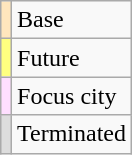<table class="wikitable" style="margin: 1em auto;">
<tr>
<td style="background-color:#FFE6BD"></td>
<td>Base</td>
</tr>
<tr>
<td style="background-color:#FFFF80"></td>
<td>Future</td>
</tr>
<tr>
<td style="background-color:#ffdfff"></td>
<td>Focus city</td>
</tr>
<tr>
<td style="background-color:#DDDDDD"></td>
<td>Terminated</td>
</tr>
</table>
